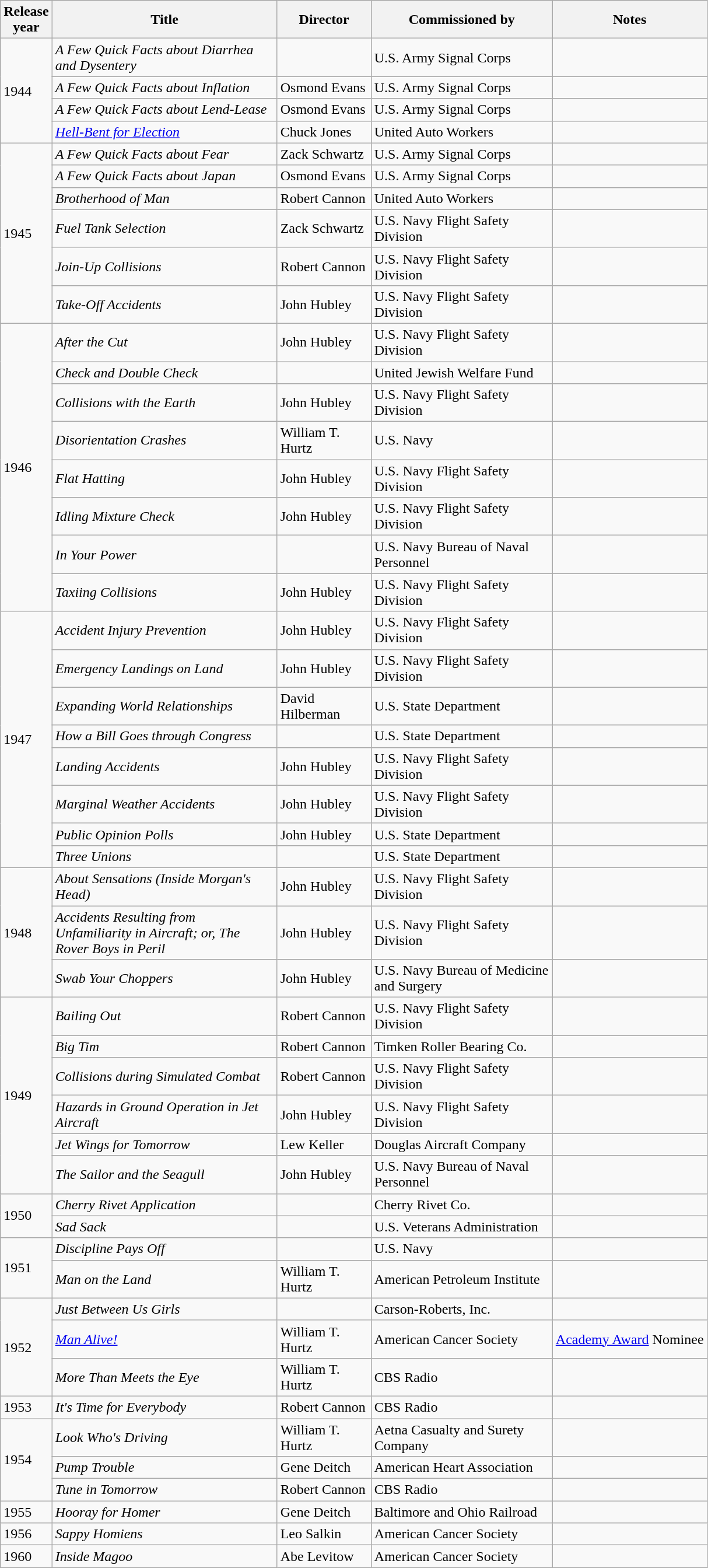<table class="wikitable sortable">
<tr>
<th scope="col" style="width: 25px;">Release year</th>
<th scope="col" style="width: 250px;">Title</th>
<th scope="col" style="width: 100px;">Director</th>
<th scope="col" style="width: 200px;">Commissioned by</th>
<th>Notes</th>
</tr>
<tr>
<td rowspan=4>1944</td>
<td><em>A Few Quick Facts about Diarrhea and Dysentery</em></td>
<td></td>
<td>U.S. Army Signal Corps</td>
<td></td>
</tr>
<tr>
<td><em>A Few Quick Facts about Inflation</em></td>
<td>Osmond Evans</td>
<td>U.S. Army Signal Corps</td>
<td></td>
</tr>
<tr>
<td><em>A Few Quick Facts about Lend-Lease</em></td>
<td>Osmond Evans</td>
<td>U.S. Army Signal Corps</td>
<td></td>
</tr>
<tr>
<td><em><a href='#'>Hell-Bent for Election</a></em></td>
<td>Chuck Jones</td>
<td>United Auto Workers</td>
<td></td>
</tr>
<tr>
<td rowspan=6>1945</td>
<td><em>A Few Quick Facts about Fear</em></td>
<td>Zack Schwartz</td>
<td>U.S. Army Signal Corps</td>
<td></td>
</tr>
<tr>
<td><em>A Few Quick Facts about Japan</em></td>
<td>Osmond Evans</td>
<td>U.S. Army Signal Corps</td>
<td></td>
</tr>
<tr>
<td><em>Brotherhood of Man</em></td>
<td>Robert Cannon</td>
<td>United Auto Workers</td>
<td></td>
</tr>
<tr>
<td><em>Fuel Tank Selection</em></td>
<td>Zack Schwartz</td>
<td>U.S. Navy Flight Safety Division</td>
<td></td>
</tr>
<tr>
<td><em>Join-Up Collisions</em></td>
<td>Robert Cannon</td>
<td>U.S. Navy Flight Safety Division</td>
<td></td>
</tr>
<tr>
<td><em>Take-Off Accidents</em></td>
<td>John Hubley</td>
<td>U.S. Navy Flight Safety Division</td>
<td></td>
</tr>
<tr>
<td rowspan=8>1946</td>
<td><em>After the Cut</em></td>
<td>John Hubley</td>
<td>U.S. Navy Flight Safety Division</td>
<td></td>
</tr>
<tr>
<td><em>Check and Double Check</em></td>
<td></td>
<td>United Jewish Welfare Fund</td>
<td></td>
</tr>
<tr>
<td><em>Collisions with the Earth</em></td>
<td>John Hubley</td>
<td>U.S. Navy Flight Safety Division</td>
<td></td>
</tr>
<tr>
<td><em>Disorientation Crashes</em></td>
<td>William T. Hurtz</td>
<td>U.S. Navy</td>
<td></td>
</tr>
<tr>
<td><em>Flat Hatting</em></td>
<td>John Hubley</td>
<td>U.S. Navy Flight Safety Division</td>
<td></td>
</tr>
<tr>
<td><em>Idling Mixture Check</em></td>
<td>John Hubley</td>
<td>U.S. Navy Flight Safety Division</td>
<td></td>
</tr>
<tr>
<td><em>In Your Power</em></td>
<td></td>
<td>U.S. Navy Bureau of Naval Personnel</td>
<td></td>
</tr>
<tr>
<td><em>Taxiing Collisions</em></td>
<td>John Hubley</td>
<td>U.S. Navy Flight Safety Division</td>
<td></td>
</tr>
<tr>
<td rowspan=8>1947</td>
<td><em>Accident Injury Prevention</em></td>
<td>John Hubley</td>
<td>U.S. Navy Flight Safety Division</td>
<td></td>
</tr>
<tr>
<td><em>Emergency Landings on Land</em></td>
<td>John Hubley</td>
<td>U.S. Navy Flight Safety Division</td>
<td></td>
</tr>
<tr>
<td><em>Expanding World Relationships</em></td>
<td>David Hilberman</td>
<td>U.S. State Department</td>
<td></td>
</tr>
<tr>
<td><em>How a Bill Goes through Congress</em></td>
<td></td>
<td>U.S. State Department</td>
<td></td>
</tr>
<tr>
<td><em>Landing Accidents</em></td>
<td>John Hubley</td>
<td>U.S. Navy Flight Safety Division</td>
<td></td>
</tr>
<tr>
<td><em>Marginal Weather Accidents</em></td>
<td>John Hubley</td>
<td>U.S. Navy Flight Safety Division</td>
<td></td>
</tr>
<tr>
<td><em>Public Opinion Polls</em></td>
<td>John Hubley</td>
<td>U.S. State Department</td>
<td></td>
</tr>
<tr>
<td><em>Three Unions</em></td>
<td></td>
<td>U.S. State Department</td>
<td></td>
</tr>
<tr>
<td rowspan=3>1948</td>
<td><em>About Sensations (Inside Morgan's Head)</em></td>
<td>John Hubley</td>
<td>U.S. Navy Flight Safety Division</td>
<td></td>
</tr>
<tr>
<td><em>Accidents Resulting from Unfamiliarity in Aircraft; or, The Rover Boys in Peril</em></td>
<td>John Hubley</td>
<td>U.S. Navy Flight Safety Division</td>
<td></td>
</tr>
<tr>
<td><em>Swab Your Choppers</em></td>
<td>John Hubley</td>
<td>U.S. Navy Bureau of Medicine and Surgery</td>
<td></td>
</tr>
<tr>
<td rowspan=6>1949</td>
<td><em>Bailing Out</em></td>
<td>Robert Cannon</td>
<td>U.S. Navy Flight Safety Division</td>
<td></td>
</tr>
<tr>
<td><em>Big Tim</em></td>
<td>Robert Cannon</td>
<td>Timken Roller Bearing Co.</td>
<td></td>
</tr>
<tr>
<td><em>Collisions during Simulated Combat</em></td>
<td>Robert Cannon</td>
<td>U.S. Navy Flight Safety Division</td>
<td></td>
</tr>
<tr>
<td><em>Hazards in Ground Operation in Jet Aircraft</em></td>
<td>John Hubley</td>
<td>U.S. Navy Flight Safety Division</td>
<td></td>
</tr>
<tr>
<td><em>Jet Wings for Tomorrow</em></td>
<td>Lew Keller</td>
<td>Douglas Aircraft Company</td>
<td></td>
</tr>
<tr>
<td><em>The Sailor and the Seagull</em></td>
<td>John Hubley</td>
<td>U.S. Navy Bureau of Naval Personnel</td>
<td></td>
</tr>
<tr>
<td rowspan=2>1950</td>
<td><em>Cherry Rivet Application</em></td>
<td></td>
<td>Cherry Rivet Co.</td>
<td></td>
</tr>
<tr>
<td><em>Sad Sack</em></td>
<td></td>
<td>U.S. Veterans Administration</td>
<td></td>
</tr>
<tr>
<td rowspan=2>1951</td>
<td><em>Discipline Pays Off</em></td>
<td></td>
<td>U.S. Navy</td>
<td></td>
</tr>
<tr>
<td><em>Man on the Land</em></td>
<td>William T. Hurtz</td>
<td>American Petroleum Institute</td>
<td></td>
</tr>
<tr>
<td rowspan=3>1952</td>
<td><em>Just Between Us Girls</em></td>
<td></td>
<td>Carson-Roberts, Inc.</td>
<td></td>
</tr>
<tr>
<td><em><a href='#'>Man Alive!</a></em></td>
<td>William T. Hurtz</td>
<td>American Cancer Society</td>
<td><a href='#'>Academy Award</a> Nominee</td>
</tr>
<tr>
<td><em>More Than Meets the Eye</em></td>
<td>William T. Hurtz</td>
<td>CBS Radio</td>
<td></td>
</tr>
<tr>
<td>1953</td>
<td><em>It's Time for Everybody</em></td>
<td>Robert Cannon</td>
<td>CBS Radio</td>
<td></td>
</tr>
<tr>
<td rowspan=3>1954</td>
<td><em>Look Who's Driving</em></td>
<td>William T. Hurtz</td>
<td>Aetna Casualty and Surety Company</td>
<td></td>
</tr>
<tr>
<td><em>Pump Trouble</em></td>
<td>Gene Deitch</td>
<td>American Heart Association</td>
<td></td>
</tr>
<tr>
<td><em>Tune in Tomorrow</em></td>
<td>Robert Cannon</td>
<td>CBS Radio</td>
<td></td>
</tr>
<tr>
<td>1955</td>
<td><em>Hooray for Homer</em></td>
<td>Gene Deitch</td>
<td>Baltimore and Ohio Railroad</td>
<td></td>
</tr>
<tr>
<td>1956</td>
<td><em>Sappy Homiens</em></td>
<td>Leo Salkin</td>
<td>American Cancer Society</td>
<td></td>
</tr>
<tr>
<td>1960</td>
<td><em>Inside Magoo</em></td>
<td>Abe Levitow</td>
<td>American Cancer Society</td>
<td></td>
</tr>
</table>
